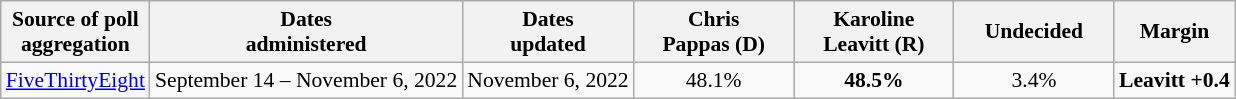<table class="wikitable sortable" style="text-align:center;font-size:90%;line-height:17px">
<tr>
<th>Source of poll<br>aggregation</th>
<th>Dates<br>administered</th>
<th>Dates<br>updated</th>
<th style="width:100px;">Chris<br>Pappas (D)</th>
<th style="width:100px;">Karoline<br>Leavitt (R)</th>
<th style="width:100px;">Undecided<br></th>
<th>Margin</th>
</tr>
<tr>
<td><a href='#'>FiveThirtyEight</a></td>
<td>September 14 – November 6, 2022</td>
<td>November 6, 2022</td>
<td>48.1%</td>
<td><strong>48.5%</strong></td>
<td>3.4%</td>
<td><strong>Leavitt +0.4</strong></td>
</tr>
</table>
